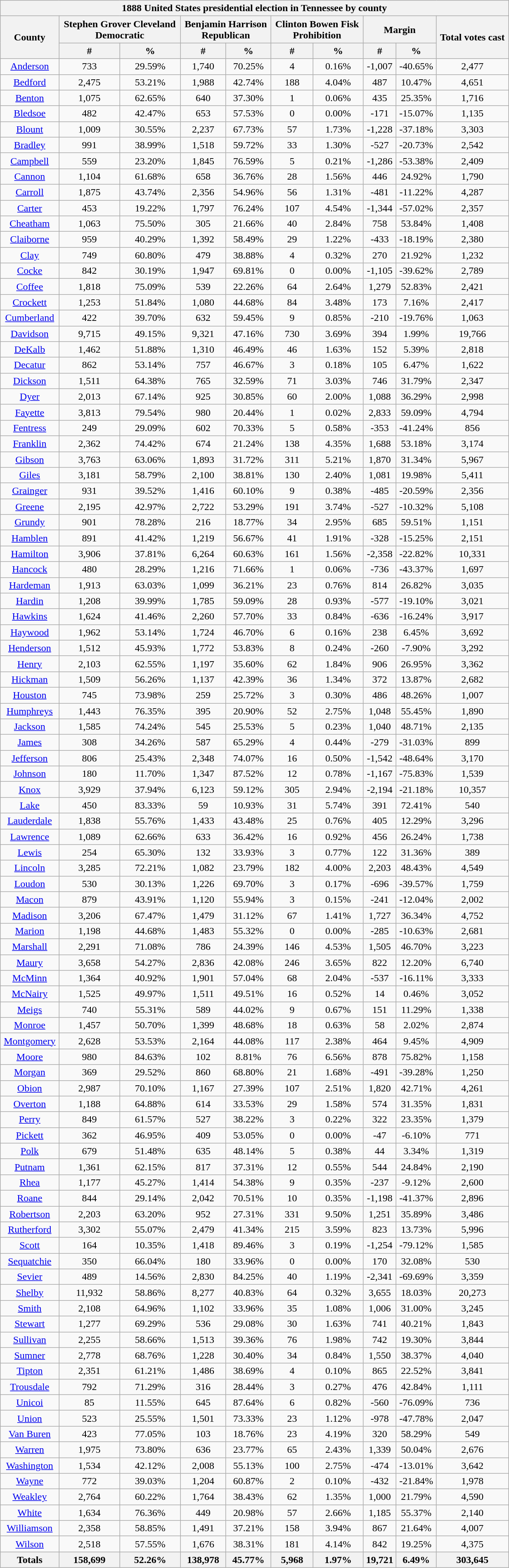<table width="65%"  class="wikitable sortable mw-collapsible mw-collapsed" style="text-align:center">
<tr>
<th colspan="10">1888 United States presidential election in Tennessee by county</th>
</tr>
<tr>
<th rowspan="2">County</th>
<th style="text-align:center;" colspan="2">Stephen Grover Cleveland<br>Democratic</th>
<th style="text-align:center;" colspan="2">Benjamin Harrison<br>Republican</th>
<th style="text-align:center;" colspan="2">Clinton Bowen Fisk<br>Prohibition</th>
<th style="text-align:center;" colspan="2">Margin</th>
<th rowspan="2" data-sort-type="number">Total votes cast</th>
</tr>
<tr>
<th style="text-align:center;" data-sort-type="number">#</th>
<th style="text-align:center;" data-sort-type="number">%</th>
<th style="text-align:center;" data-sort-type="number">#</th>
<th style="text-align:center;" data-sort-type="number">%</th>
<th style="text-align:center;" data-sort-type="number">#</th>
<th style="text-align:center;" data-sort-type="number">%</th>
<th style="text-align:center;" data-sort-type="number">#</th>
<th style="text-align:center;" data-sort-type="number">%</th>
</tr>
<tr style="text-align:center;">
<td><a href='#'>Anderson</a></td>
<td>733</td>
<td>29.59%</td>
<td>1,740</td>
<td>70.25%</td>
<td>4</td>
<td>0.16%</td>
<td>-1,007</td>
<td>-40.65%</td>
<td>2,477</td>
</tr>
<tr style="text-align:center;">
<td><a href='#'>Bedford</a></td>
<td>2,475</td>
<td>53.21%</td>
<td>1,988</td>
<td>42.74%</td>
<td>188</td>
<td>4.04%</td>
<td>487</td>
<td>10.47%</td>
<td>4,651</td>
</tr>
<tr style="text-align:center;">
<td><a href='#'>Benton</a></td>
<td>1,075</td>
<td>62.65%</td>
<td>640</td>
<td>37.30%</td>
<td>1</td>
<td>0.06%</td>
<td>435</td>
<td>25.35%</td>
<td>1,716</td>
</tr>
<tr style="text-align:center;">
<td><a href='#'>Bledsoe</a></td>
<td>482</td>
<td>42.47%</td>
<td>653</td>
<td>57.53%</td>
<td>0</td>
<td>0.00%</td>
<td>-171</td>
<td>-15.07%</td>
<td>1,135</td>
</tr>
<tr style="text-align:center;">
<td><a href='#'>Blount</a></td>
<td>1,009</td>
<td>30.55%</td>
<td>2,237</td>
<td>67.73%</td>
<td>57</td>
<td>1.73%</td>
<td>-1,228</td>
<td>-37.18%</td>
<td>3,303</td>
</tr>
<tr style="text-align:center;">
<td><a href='#'>Bradley</a></td>
<td>991</td>
<td>38.99%</td>
<td>1,518</td>
<td>59.72%</td>
<td>33</td>
<td>1.30%</td>
<td>-527</td>
<td>-20.73%</td>
<td>2,542</td>
</tr>
<tr style="text-align:center;">
<td><a href='#'>Campbell</a></td>
<td>559</td>
<td>23.20%</td>
<td>1,845</td>
<td>76.59%</td>
<td>5</td>
<td>0.21%</td>
<td>-1,286</td>
<td>-53.38%</td>
<td>2,409</td>
</tr>
<tr style="text-align:center;">
<td><a href='#'>Cannon</a></td>
<td>1,104</td>
<td>61.68%</td>
<td>658</td>
<td>36.76%</td>
<td>28</td>
<td>1.56%</td>
<td>446</td>
<td>24.92%</td>
<td>1,790</td>
</tr>
<tr style="text-align:center;">
<td><a href='#'>Carroll</a></td>
<td>1,875</td>
<td>43.74%</td>
<td>2,356</td>
<td>54.96%</td>
<td>56</td>
<td>1.31%</td>
<td>-481</td>
<td>-11.22%</td>
<td>4,287</td>
</tr>
<tr style="text-align:center;">
<td><a href='#'>Carter</a></td>
<td>453</td>
<td>19.22%</td>
<td>1,797</td>
<td>76.24%</td>
<td>107</td>
<td>4.54%</td>
<td>-1,344</td>
<td>-57.02%</td>
<td>2,357</td>
</tr>
<tr style="text-align:center;">
<td><a href='#'>Cheatham</a></td>
<td>1,063</td>
<td>75.50%</td>
<td>305</td>
<td>21.66%</td>
<td>40</td>
<td>2.84%</td>
<td>758</td>
<td>53.84%</td>
<td>1,408</td>
</tr>
<tr style="text-align:center;">
<td><a href='#'>Claiborne</a></td>
<td>959</td>
<td>40.29%</td>
<td>1,392</td>
<td>58.49%</td>
<td>29</td>
<td>1.22%</td>
<td>-433</td>
<td>-18.19%</td>
<td>2,380</td>
</tr>
<tr style="text-align:center;">
<td><a href='#'>Clay</a></td>
<td>749</td>
<td>60.80%</td>
<td>479</td>
<td>38.88%</td>
<td>4</td>
<td>0.32%</td>
<td>270</td>
<td>21.92%</td>
<td>1,232</td>
</tr>
<tr style="text-align:center;">
<td><a href='#'>Cocke</a></td>
<td>842</td>
<td>30.19%</td>
<td>1,947</td>
<td>69.81%</td>
<td>0</td>
<td>0.00%</td>
<td>-1,105</td>
<td>-39.62%</td>
<td>2,789</td>
</tr>
<tr style="text-align:center;">
<td><a href='#'>Coffee</a></td>
<td>1,818</td>
<td>75.09%</td>
<td>539</td>
<td>22.26%</td>
<td>64</td>
<td>2.64%</td>
<td>1,279</td>
<td>52.83%</td>
<td>2,421</td>
</tr>
<tr style="text-align:center;">
<td><a href='#'>Crockett</a></td>
<td>1,253</td>
<td>51.84%</td>
<td>1,080</td>
<td>44.68%</td>
<td>84</td>
<td>3.48%</td>
<td>173</td>
<td>7.16%</td>
<td>2,417</td>
</tr>
<tr style="text-align:center;">
<td><a href='#'>Cumberland</a></td>
<td>422</td>
<td>39.70%</td>
<td>632</td>
<td>59.45%</td>
<td>9</td>
<td>0.85%</td>
<td>-210</td>
<td>-19.76%</td>
<td>1,063</td>
</tr>
<tr style="text-align:center;">
<td><a href='#'>Davidson</a></td>
<td>9,715</td>
<td>49.15%</td>
<td>9,321</td>
<td>47.16%</td>
<td>730</td>
<td>3.69%</td>
<td>394</td>
<td>1.99%</td>
<td>19,766</td>
</tr>
<tr style="text-align:center;">
<td><a href='#'>DeKalb</a></td>
<td>1,462</td>
<td>51.88%</td>
<td>1,310</td>
<td>46.49%</td>
<td>46</td>
<td>1.63%</td>
<td>152</td>
<td>5.39%</td>
<td>2,818</td>
</tr>
<tr style="text-align:center;">
<td><a href='#'>Decatur</a></td>
<td>862</td>
<td>53.14%</td>
<td>757</td>
<td>46.67%</td>
<td>3</td>
<td>0.18%</td>
<td>105</td>
<td>6.47%</td>
<td>1,622</td>
</tr>
<tr style="text-align:center;">
<td><a href='#'>Dickson</a></td>
<td>1,511</td>
<td>64.38%</td>
<td>765</td>
<td>32.59%</td>
<td>71</td>
<td>3.03%</td>
<td>746</td>
<td>31.79%</td>
<td>2,347</td>
</tr>
<tr style="text-align:center;">
<td><a href='#'>Dyer</a></td>
<td>2,013</td>
<td>67.14%</td>
<td>925</td>
<td>30.85%</td>
<td>60</td>
<td>2.00%</td>
<td>1,088</td>
<td>36.29%</td>
<td>2,998</td>
</tr>
<tr style="text-align:center;">
<td><a href='#'>Fayette</a></td>
<td>3,813</td>
<td>79.54%</td>
<td>980</td>
<td>20.44%</td>
<td>1</td>
<td>0.02%</td>
<td>2,833</td>
<td>59.09%</td>
<td>4,794</td>
</tr>
<tr style="text-align:center;">
<td><a href='#'>Fentress</a></td>
<td>249</td>
<td>29.09%</td>
<td>602</td>
<td>70.33%</td>
<td>5</td>
<td>0.58%</td>
<td>-353</td>
<td>-41.24%</td>
<td>856</td>
</tr>
<tr style="text-align:center;">
<td><a href='#'>Franklin</a></td>
<td>2,362</td>
<td>74.42%</td>
<td>674</td>
<td>21.24%</td>
<td>138</td>
<td>4.35%</td>
<td>1,688</td>
<td>53.18%</td>
<td>3,174</td>
</tr>
<tr style="text-align:center;">
<td><a href='#'>Gibson</a></td>
<td>3,763</td>
<td>63.06%</td>
<td>1,893</td>
<td>31.72%</td>
<td>311</td>
<td>5.21%</td>
<td>1,870</td>
<td>31.34%</td>
<td>5,967</td>
</tr>
<tr style="text-align:center;">
<td><a href='#'>Giles</a></td>
<td>3,181</td>
<td>58.79%</td>
<td>2,100</td>
<td>38.81%</td>
<td>130</td>
<td>2.40%</td>
<td>1,081</td>
<td>19.98%</td>
<td>5,411</td>
</tr>
<tr style="text-align:center;">
<td><a href='#'>Grainger</a></td>
<td>931</td>
<td>39.52%</td>
<td>1,416</td>
<td>60.10%</td>
<td>9</td>
<td>0.38%</td>
<td>-485</td>
<td>-20.59%</td>
<td>2,356</td>
</tr>
<tr style="text-align:center;">
<td><a href='#'>Greene</a></td>
<td>2,195</td>
<td>42.97%</td>
<td>2,722</td>
<td>53.29%</td>
<td>191</td>
<td>3.74%</td>
<td>-527</td>
<td>-10.32%</td>
<td>5,108</td>
</tr>
<tr style="text-align:center;">
<td><a href='#'>Grundy</a></td>
<td>901</td>
<td>78.28%</td>
<td>216</td>
<td>18.77%</td>
<td>34</td>
<td>2.95%</td>
<td>685</td>
<td>59.51%</td>
<td>1,151</td>
</tr>
<tr style="text-align:center;">
<td><a href='#'>Hamblen</a></td>
<td>891</td>
<td>41.42%</td>
<td>1,219</td>
<td>56.67%</td>
<td>41</td>
<td>1.91%</td>
<td>-328</td>
<td>-15.25%</td>
<td>2,151</td>
</tr>
<tr style="text-align:center;">
<td><a href='#'>Hamilton</a></td>
<td>3,906</td>
<td>37.81%</td>
<td>6,264</td>
<td>60.63%</td>
<td>161</td>
<td>1.56%</td>
<td>-2,358</td>
<td>-22.82%</td>
<td>10,331</td>
</tr>
<tr style="text-align:center;">
<td><a href='#'>Hancock</a></td>
<td>480</td>
<td>28.29%</td>
<td>1,216</td>
<td>71.66%</td>
<td>1</td>
<td>0.06%</td>
<td>-736</td>
<td>-43.37%</td>
<td>1,697</td>
</tr>
<tr style="text-align:center;">
<td><a href='#'>Hardeman</a></td>
<td>1,913</td>
<td>63.03%</td>
<td>1,099</td>
<td>36.21%</td>
<td>23</td>
<td>0.76%</td>
<td>814</td>
<td>26.82%</td>
<td>3,035</td>
</tr>
<tr style="text-align:center;">
<td><a href='#'>Hardin</a></td>
<td>1,208</td>
<td>39.99%</td>
<td>1,785</td>
<td>59.09%</td>
<td>28</td>
<td>0.93%</td>
<td>-577</td>
<td>-19.10%</td>
<td>3,021</td>
</tr>
<tr style="text-align:center;">
<td><a href='#'>Hawkins</a></td>
<td>1,624</td>
<td>41.46%</td>
<td>2,260</td>
<td>57.70%</td>
<td>33</td>
<td>0.84%</td>
<td>-636</td>
<td>-16.24%</td>
<td>3,917</td>
</tr>
<tr style="text-align:center;">
<td><a href='#'>Haywood</a></td>
<td>1,962</td>
<td>53.14%</td>
<td>1,724</td>
<td>46.70%</td>
<td>6</td>
<td>0.16%</td>
<td>238</td>
<td>6.45%</td>
<td>3,692</td>
</tr>
<tr style="text-align:center;">
<td><a href='#'>Henderson</a></td>
<td>1,512</td>
<td>45.93%</td>
<td>1,772</td>
<td>53.83%</td>
<td>8</td>
<td>0.24%</td>
<td>-260</td>
<td>-7.90%</td>
<td>3,292</td>
</tr>
<tr style="text-align:center;">
<td><a href='#'>Henry</a></td>
<td>2,103</td>
<td>62.55%</td>
<td>1,197</td>
<td>35.60%</td>
<td>62</td>
<td>1.84%</td>
<td>906</td>
<td>26.95%</td>
<td>3,362</td>
</tr>
<tr style="text-align:center;">
<td><a href='#'>Hickman</a></td>
<td>1,509</td>
<td>56.26%</td>
<td>1,137</td>
<td>42.39%</td>
<td>36</td>
<td>1.34%</td>
<td>372</td>
<td>13.87%</td>
<td>2,682</td>
</tr>
<tr style="text-align:center;">
<td><a href='#'>Houston</a></td>
<td>745</td>
<td>73.98%</td>
<td>259</td>
<td>25.72%</td>
<td>3</td>
<td>0.30%</td>
<td>486</td>
<td>48.26%</td>
<td>1,007</td>
</tr>
<tr style="text-align:center;">
<td><a href='#'>Humphreys</a></td>
<td>1,443</td>
<td>76.35%</td>
<td>395</td>
<td>20.90%</td>
<td>52</td>
<td>2.75%</td>
<td>1,048</td>
<td>55.45%</td>
<td>1,890</td>
</tr>
<tr style="text-align:center;">
<td><a href='#'>Jackson</a></td>
<td>1,585</td>
<td>74.24%</td>
<td>545</td>
<td>25.53%</td>
<td>5</td>
<td>0.23%</td>
<td>1,040</td>
<td>48.71%</td>
<td>2,135</td>
</tr>
<tr style="text-align:center;">
<td><a href='#'>James</a></td>
<td>308</td>
<td>34.26%</td>
<td>587</td>
<td>65.29%</td>
<td>4</td>
<td>0.44%</td>
<td>-279</td>
<td>-31.03%</td>
<td>899</td>
</tr>
<tr style="text-align:center;">
<td><a href='#'>Jefferson</a></td>
<td>806</td>
<td>25.43%</td>
<td>2,348</td>
<td>74.07%</td>
<td>16</td>
<td>0.50%</td>
<td>-1,542</td>
<td>-48.64%</td>
<td>3,170</td>
</tr>
<tr style="text-align:center;">
<td><a href='#'>Johnson</a></td>
<td>180</td>
<td>11.70%</td>
<td>1,347</td>
<td>87.52%</td>
<td>12</td>
<td>0.78%</td>
<td>-1,167</td>
<td>-75.83%</td>
<td>1,539</td>
</tr>
<tr style="text-align:center;">
<td><a href='#'>Knox</a></td>
<td>3,929</td>
<td>37.94%</td>
<td>6,123</td>
<td>59.12%</td>
<td>305</td>
<td>2.94%</td>
<td>-2,194</td>
<td>-21.18%</td>
<td>10,357</td>
</tr>
<tr style="text-align:center;">
<td><a href='#'>Lake</a></td>
<td>450</td>
<td>83.33%</td>
<td>59</td>
<td>10.93%</td>
<td>31</td>
<td>5.74%</td>
<td>391</td>
<td>72.41%</td>
<td>540</td>
</tr>
<tr style="text-align:center;">
<td><a href='#'>Lauderdale</a></td>
<td>1,838</td>
<td>55.76%</td>
<td>1,433</td>
<td>43.48%</td>
<td>25</td>
<td>0.76%</td>
<td>405</td>
<td>12.29%</td>
<td>3,296</td>
</tr>
<tr style="text-align:center;">
<td><a href='#'>Lawrence</a></td>
<td>1,089</td>
<td>62.66%</td>
<td>633</td>
<td>36.42%</td>
<td>16</td>
<td>0.92%</td>
<td>456</td>
<td>26.24%</td>
<td>1,738</td>
</tr>
<tr style="text-align:center;">
<td><a href='#'>Lewis</a></td>
<td>254</td>
<td>65.30%</td>
<td>132</td>
<td>33.93%</td>
<td>3</td>
<td>0.77%</td>
<td>122</td>
<td>31.36%</td>
<td>389</td>
</tr>
<tr style="text-align:center;">
<td><a href='#'>Lincoln</a></td>
<td>3,285</td>
<td>72.21%</td>
<td>1,082</td>
<td>23.79%</td>
<td>182</td>
<td>4.00%</td>
<td>2,203</td>
<td>48.43%</td>
<td>4,549</td>
</tr>
<tr style="text-align:center;">
<td><a href='#'>Loudon</a></td>
<td>530</td>
<td>30.13%</td>
<td>1,226</td>
<td>69.70%</td>
<td>3</td>
<td>0.17%</td>
<td>-696</td>
<td>-39.57%</td>
<td>1,759</td>
</tr>
<tr style="text-align:center;">
<td><a href='#'>Macon</a></td>
<td>879</td>
<td>43.91%</td>
<td>1,120</td>
<td>55.94%</td>
<td>3</td>
<td>0.15%</td>
<td>-241</td>
<td>-12.04%</td>
<td>2,002</td>
</tr>
<tr style="text-align:center;">
<td><a href='#'>Madison</a></td>
<td>3,206</td>
<td>67.47%</td>
<td>1,479</td>
<td>31.12%</td>
<td>67</td>
<td>1.41%</td>
<td>1,727</td>
<td>36.34%</td>
<td>4,752</td>
</tr>
<tr style="text-align:center;">
<td><a href='#'>Marion</a></td>
<td>1,198</td>
<td>44.68%</td>
<td>1,483</td>
<td>55.32%</td>
<td>0</td>
<td>0.00%</td>
<td>-285</td>
<td>-10.63%</td>
<td>2,681</td>
</tr>
<tr style="text-align:center;">
<td><a href='#'>Marshall</a></td>
<td>2,291</td>
<td>71.08%</td>
<td>786</td>
<td>24.39%</td>
<td>146</td>
<td>4.53%</td>
<td>1,505</td>
<td>46.70%</td>
<td>3,223</td>
</tr>
<tr style="text-align:center;">
<td><a href='#'>Maury</a></td>
<td>3,658</td>
<td>54.27%</td>
<td>2,836</td>
<td>42.08%</td>
<td>246</td>
<td>3.65%</td>
<td>822</td>
<td>12.20%</td>
<td>6,740</td>
</tr>
<tr style="text-align:center;">
<td><a href='#'>McMinn</a></td>
<td>1,364</td>
<td>40.92%</td>
<td>1,901</td>
<td>57.04%</td>
<td>68</td>
<td>2.04%</td>
<td>-537</td>
<td>-16.11%</td>
<td>3,333</td>
</tr>
<tr style="text-align:center;">
<td><a href='#'>McNairy</a></td>
<td>1,525</td>
<td>49.97%</td>
<td>1,511</td>
<td>49.51%</td>
<td>16</td>
<td>0.52%</td>
<td>14</td>
<td>0.46%</td>
<td>3,052</td>
</tr>
<tr style="text-align:center;">
<td><a href='#'>Meigs</a></td>
<td>740</td>
<td>55.31%</td>
<td>589</td>
<td>44.02%</td>
<td>9</td>
<td>0.67%</td>
<td>151</td>
<td>11.29%</td>
<td>1,338</td>
</tr>
<tr style="text-align:center;">
<td><a href='#'>Monroe</a></td>
<td>1,457</td>
<td>50.70%</td>
<td>1,399</td>
<td>48.68%</td>
<td>18</td>
<td>0.63%</td>
<td>58</td>
<td>2.02%</td>
<td>2,874</td>
</tr>
<tr style="text-align:center;">
<td><a href='#'>Montgomery</a></td>
<td>2,628</td>
<td>53.53%</td>
<td>2,164</td>
<td>44.08%</td>
<td>117</td>
<td>2.38%</td>
<td>464</td>
<td>9.45%</td>
<td>4,909</td>
</tr>
<tr style="text-align:center;">
<td><a href='#'>Moore</a></td>
<td>980</td>
<td>84.63%</td>
<td>102</td>
<td>8.81%</td>
<td>76</td>
<td>6.56%</td>
<td>878</td>
<td>75.82%</td>
<td>1,158</td>
</tr>
<tr style="text-align:center;">
<td><a href='#'>Morgan</a></td>
<td>369</td>
<td>29.52%</td>
<td>860</td>
<td>68.80%</td>
<td>21</td>
<td>1.68%</td>
<td>-491</td>
<td>-39.28%</td>
<td>1,250</td>
</tr>
<tr style="text-align:center;">
<td><a href='#'>Obion</a></td>
<td>2,987</td>
<td>70.10%</td>
<td>1,167</td>
<td>27.39%</td>
<td>107</td>
<td>2.51%</td>
<td>1,820</td>
<td>42.71%</td>
<td>4,261</td>
</tr>
<tr style="text-align:center;">
<td><a href='#'>Overton</a></td>
<td>1,188</td>
<td>64.88%</td>
<td>614</td>
<td>33.53%</td>
<td>29</td>
<td>1.58%</td>
<td>574</td>
<td>31.35%</td>
<td>1,831</td>
</tr>
<tr style="text-align:center;">
<td><a href='#'>Perry</a></td>
<td>849</td>
<td>61.57%</td>
<td>527</td>
<td>38.22%</td>
<td>3</td>
<td>0.22%</td>
<td>322</td>
<td>23.35%</td>
<td>1,379</td>
</tr>
<tr style="text-align:center;">
<td><a href='#'>Pickett</a></td>
<td>362</td>
<td>46.95%</td>
<td>409</td>
<td>53.05%</td>
<td>0</td>
<td>0.00%</td>
<td>-47</td>
<td>-6.10%</td>
<td>771</td>
</tr>
<tr style="text-align:center;">
<td><a href='#'>Polk</a></td>
<td>679</td>
<td>51.48%</td>
<td>635</td>
<td>48.14%</td>
<td>5</td>
<td>0.38%</td>
<td>44</td>
<td>3.34%</td>
<td>1,319</td>
</tr>
<tr style="text-align:center;">
<td><a href='#'>Putnam</a></td>
<td>1,361</td>
<td>62.15%</td>
<td>817</td>
<td>37.31%</td>
<td>12</td>
<td>0.55%</td>
<td>544</td>
<td>24.84%</td>
<td>2,190</td>
</tr>
<tr style="text-align:center;">
<td><a href='#'>Rhea</a></td>
<td>1,177</td>
<td>45.27%</td>
<td>1,414</td>
<td>54.38%</td>
<td>9</td>
<td>0.35%</td>
<td>-237</td>
<td>-9.12%</td>
<td>2,600</td>
</tr>
<tr style="text-align:center;">
<td><a href='#'>Roane</a></td>
<td>844</td>
<td>29.14%</td>
<td>2,042</td>
<td>70.51%</td>
<td>10</td>
<td>0.35%</td>
<td>-1,198</td>
<td>-41.37%</td>
<td>2,896</td>
</tr>
<tr style="text-align:center;">
<td><a href='#'>Robertson</a></td>
<td>2,203</td>
<td>63.20%</td>
<td>952</td>
<td>27.31%</td>
<td>331</td>
<td>9.50%</td>
<td>1,251</td>
<td>35.89%</td>
<td>3,486</td>
</tr>
<tr style="text-align:center;">
<td><a href='#'>Rutherford</a></td>
<td>3,302</td>
<td>55.07%</td>
<td>2,479</td>
<td>41.34%</td>
<td>215</td>
<td>3.59%</td>
<td>823</td>
<td>13.73%</td>
<td>5,996</td>
</tr>
<tr style="text-align:center;">
<td><a href='#'>Scott</a></td>
<td>164</td>
<td>10.35%</td>
<td>1,418</td>
<td>89.46%</td>
<td>3</td>
<td>0.19%</td>
<td>-1,254</td>
<td>-79.12%</td>
<td>1,585</td>
</tr>
<tr style="text-align:center;">
<td><a href='#'>Sequatchie</a></td>
<td>350</td>
<td>66.04%</td>
<td>180</td>
<td>33.96%</td>
<td>0</td>
<td>0.00%</td>
<td>170</td>
<td>32.08%</td>
<td>530</td>
</tr>
<tr style="text-align:center;">
<td><a href='#'>Sevier</a></td>
<td>489</td>
<td>14.56%</td>
<td>2,830</td>
<td>84.25%</td>
<td>40</td>
<td>1.19%</td>
<td>-2,341</td>
<td>-69.69%</td>
<td>3,359</td>
</tr>
<tr style="text-align:center;">
<td><a href='#'>Shelby</a></td>
<td>11,932</td>
<td>58.86%</td>
<td>8,277</td>
<td>40.83%</td>
<td>64</td>
<td>0.32%</td>
<td>3,655</td>
<td>18.03%</td>
<td>20,273</td>
</tr>
<tr style="text-align:center;">
<td><a href='#'>Smith</a></td>
<td>2,108</td>
<td>64.96%</td>
<td>1,102</td>
<td>33.96%</td>
<td>35</td>
<td>1.08%</td>
<td>1,006</td>
<td>31.00%</td>
<td>3,245</td>
</tr>
<tr style="text-align:center;">
<td><a href='#'>Stewart</a></td>
<td>1,277</td>
<td>69.29%</td>
<td>536</td>
<td>29.08%</td>
<td>30</td>
<td>1.63%</td>
<td>741</td>
<td>40.21%</td>
<td>1,843</td>
</tr>
<tr style="text-align:center;">
<td><a href='#'>Sullivan</a></td>
<td>2,255</td>
<td>58.66%</td>
<td>1,513</td>
<td>39.36%</td>
<td>76</td>
<td>1.98%</td>
<td>742</td>
<td>19.30%</td>
<td>3,844</td>
</tr>
<tr style="text-align:center;">
<td><a href='#'>Sumner</a></td>
<td>2,778</td>
<td>68.76%</td>
<td>1,228</td>
<td>30.40%</td>
<td>34</td>
<td>0.84%</td>
<td>1,550</td>
<td>38.37%</td>
<td>4,040</td>
</tr>
<tr style="text-align:center;">
<td><a href='#'>Tipton</a></td>
<td>2,351</td>
<td>61.21%</td>
<td>1,486</td>
<td>38.69%</td>
<td>4</td>
<td>0.10%</td>
<td>865</td>
<td>22.52%</td>
<td>3,841</td>
</tr>
<tr style="text-align:center;">
<td><a href='#'>Trousdale</a></td>
<td>792</td>
<td>71.29%</td>
<td>316</td>
<td>28.44%</td>
<td>3</td>
<td>0.27%</td>
<td>476</td>
<td>42.84%</td>
<td>1,111</td>
</tr>
<tr style="text-align:center;">
<td><a href='#'>Unicoi</a></td>
<td>85</td>
<td>11.55%</td>
<td>645</td>
<td>87.64%</td>
<td>6</td>
<td>0.82%</td>
<td>-560</td>
<td>-76.09%</td>
<td>736</td>
</tr>
<tr style="text-align:center;">
<td><a href='#'>Union</a></td>
<td>523</td>
<td>25.55%</td>
<td>1,501</td>
<td>73.33%</td>
<td>23</td>
<td>1.12%</td>
<td>-978</td>
<td>-47.78%</td>
<td>2,047</td>
</tr>
<tr style="text-align:center;">
<td><a href='#'>Van Buren</a></td>
<td>423</td>
<td>77.05%</td>
<td>103</td>
<td>18.76%</td>
<td>23</td>
<td>4.19%</td>
<td>320</td>
<td>58.29%</td>
<td>549</td>
</tr>
<tr style="text-align:center;">
<td><a href='#'>Warren</a></td>
<td>1,975</td>
<td>73.80%</td>
<td>636</td>
<td>23.77%</td>
<td>65</td>
<td>2.43%</td>
<td>1,339</td>
<td>50.04%</td>
<td>2,676</td>
</tr>
<tr style="text-align:center;">
<td><a href='#'>Washington</a></td>
<td>1,534</td>
<td>42.12%</td>
<td>2,008</td>
<td>55.13%</td>
<td>100</td>
<td>2.75%</td>
<td>-474</td>
<td>-13.01%</td>
<td>3,642</td>
</tr>
<tr style="text-align:center;">
<td><a href='#'>Wayne</a></td>
<td>772</td>
<td>39.03%</td>
<td>1,204</td>
<td>60.87%</td>
<td>2</td>
<td>0.10%</td>
<td>-432</td>
<td>-21.84%</td>
<td>1,978</td>
</tr>
<tr style="text-align:center;">
<td><a href='#'>Weakley</a></td>
<td>2,764</td>
<td>60.22%</td>
<td>1,764</td>
<td>38.43%</td>
<td>62</td>
<td>1.35%</td>
<td>1,000</td>
<td>21.79%</td>
<td>4,590</td>
</tr>
<tr style="text-align:center;">
<td><a href='#'>White</a></td>
<td>1,634</td>
<td>76.36%</td>
<td>449</td>
<td>20.98%</td>
<td>57</td>
<td>2.66%</td>
<td>1,185</td>
<td>55.37%</td>
<td>2,140</td>
</tr>
<tr style="text-align:center;">
<td><a href='#'>Williamson</a></td>
<td>2,358</td>
<td>58.85%</td>
<td>1,491</td>
<td>37.21%</td>
<td>158</td>
<td>3.94%</td>
<td>867</td>
<td>21.64%</td>
<td>4,007</td>
</tr>
<tr style="text-align:center;">
<td><a href='#'>Wilson</a></td>
<td>2,518</td>
<td>57.55%</td>
<td>1,676</td>
<td>38.31%</td>
<td>181</td>
<td>4.14%</td>
<td>842</td>
<td>19.25%</td>
<td>4,375</td>
</tr>
<tr style="text-align:center;">
<th>Totals</th>
<th>158,699</th>
<th>52.26%</th>
<th>138,978</th>
<th>45.77%</th>
<th>5,968</th>
<th>1.97%</th>
<th>19,721</th>
<th>6.49%</th>
<th>303,645</th>
</tr>
</table>
